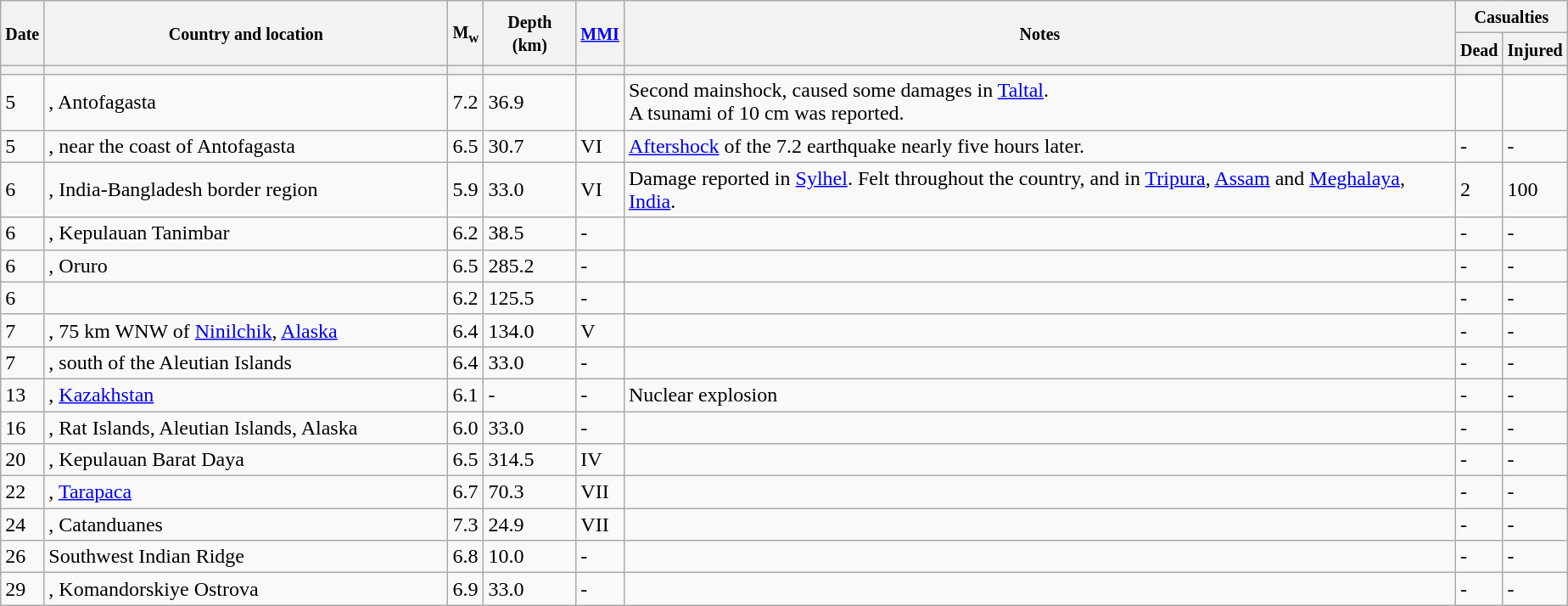<table class="wikitable sortable" style="border:1px black; margin-left:1em;">
<tr>
<th rowspan="2"><small>Date</small></th>
<th rowspan="2" style="width: 310px"><small>Country and location</small></th>
<th rowspan="2"><small>M<sub>w</sub></small></th>
<th rowspan="2"><small>Depth (km)</small></th>
<th rowspan="2"><small><a href='#'>MMI</a></small></th>
<th rowspan="2" class="unsortable"><small>Notes</small></th>
<th colspan="2"><small>Casualties</small></th>
</tr>
<tr>
<th><small>Dead</small></th>
<th><small>Injured</small></th>
</tr>
<tr>
<th></th>
<th></th>
<th></th>
<th></th>
<th></th>
<th></th>
<th></th>
<th></th>
</tr>
<tr>
<td>5</td>
<td>, Antofagasta</td>
<td>7.2</td>
<td>36.9</td>
<td></td>
<td>Second mainshock, caused some damages in <a href='#'>Taltal</a>.<br>A tsunami of 10 cm was reported.</td>
<td></td>
<td></td>
</tr>
<tr>
<td>5</td>
<td>, near the coast of Antofagasta</td>
<td>6.5</td>
<td>30.7</td>
<td>VI</td>
<td><a href='#'>Aftershock</a> of the 7.2 earthquake nearly five hours later.</td>
<td>-</td>
<td>-</td>
</tr>
<tr>
<td>6</td>
<td>, India-Bangladesh border region</td>
<td>5.9</td>
<td>33.0</td>
<td>VI</td>
<td>Damage reported in <a href='#'>Sylhel</a>. Felt throughout the country, and in <a href='#'>Tripura</a>, <a href='#'>Assam</a> and <a href='#'>Meghalaya</a>, <a href='#'>India</a>.</td>
<td>2</td>
<td>100</td>
</tr>
<tr>
<td>6</td>
<td>, Kepulauan Tanimbar</td>
<td>6.2</td>
<td>38.5</td>
<td>-</td>
<td></td>
<td>-</td>
<td>-</td>
</tr>
<tr>
<td>6</td>
<td>, Oruro</td>
<td>6.5</td>
<td>285.2</td>
<td>-</td>
<td></td>
<td>-</td>
<td>-</td>
</tr>
<tr>
<td>6</td>
<td></td>
<td>6.2</td>
<td>125.5</td>
<td>-</td>
<td></td>
<td>-</td>
<td>-</td>
</tr>
<tr>
<td>7</td>
<td>, 75 km WNW of <a href='#'>Ninilchik</a>, <a href='#'>Alaska</a></td>
<td>6.4</td>
<td>134.0</td>
<td>V</td>
<td></td>
<td>-</td>
<td>-</td>
</tr>
<tr>
<td>7</td>
<td>, south of the Aleutian Islands</td>
<td>6.4</td>
<td>33.0</td>
<td>-</td>
<td></td>
<td>-</td>
<td>-</td>
</tr>
<tr>
<td>13</td>
<td>, <a href='#'>Kazakhstan</a></td>
<td>6.1</td>
<td>-</td>
<td>-</td>
<td>Nuclear explosion</td>
<td>-</td>
<td>-</td>
</tr>
<tr>
<td>16</td>
<td>, Rat Islands, Aleutian Islands, Alaska</td>
<td>6.0</td>
<td>33.0</td>
<td>-</td>
<td></td>
<td>-</td>
<td>-</td>
</tr>
<tr>
<td>20</td>
<td>, Kepulauan Barat Daya</td>
<td>6.5</td>
<td>314.5</td>
<td>IV</td>
<td></td>
<td>-</td>
<td>-</td>
</tr>
<tr>
<td>22</td>
<td>, <a href='#'>Tarapaca</a></td>
<td>6.7</td>
<td>70.3</td>
<td>VII</td>
<td></td>
<td>-</td>
<td>-</td>
</tr>
<tr>
<td>24</td>
<td>, Catanduanes</td>
<td>7.3</td>
<td>24.9</td>
<td>VII</td>
<td></td>
<td>-</td>
<td>-</td>
</tr>
<tr>
<td>26</td>
<td>Southwest Indian Ridge</td>
<td>6.8</td>
<td>10.0</td>
<td>-</td>
<td></td>
<td>-</td>
<td>-</td>
</tr>
<tr>
<td>29</td>
<td>, Komandorskiye Ostrova</td>
<td>6.9</td>
<td>33.0</td>
<td>-</td>
<td></td>
<td>-</td>
<td>-</td>
</tr>
</table>
